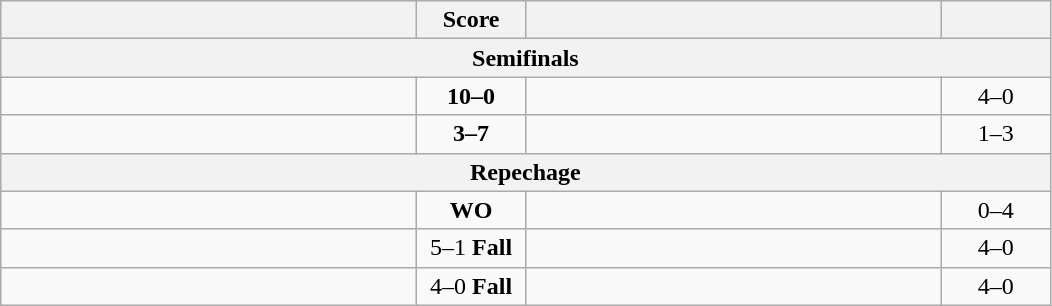<table class="wikitable" style="text-align: left; ">
<tr>
<th align="right" width="270"></th>
<th width="65">Score</th>
<th align="left" width="270"></th>
<th width="65"></th>
</tr>
<tr>
<th colspan=4>Semifinals</th>
</tr>
<tr>
<td><strong></strong></td>
<td align="center"><strong>10–0</strong></td>
<td></td>
<td align=center>4–0 <strong></strong></td>
</tr>
<tr>
<td></td>
<td align="center"><strong>3–7</strong></td>
<td><strong></strong></td>
<td align=center>1–3 <strong></strong></td>
</tr>
<tr>
<th colspan=4>Repechage</th>
</tr>
<tr>
<td></td>
<td align="center"><strong>WO</strong></td>
<td><strong></strong></td>
<td align=center>0–4 <strong></strong></td>
</tr>
<tr>
<td><strong></strong></td>
<td align="center">5–1 <strong>Fall</strong></td>
<td></td>
<td align=center>4–0 <strong></strong></td>
</tr>
<tr>
<td><strong></strong></td>
<td align="center">4–0 <strong>Fall</strong></td>
<td></td>
<td align=center>4–0 <strong></strong></td>
</tr>
</table>
